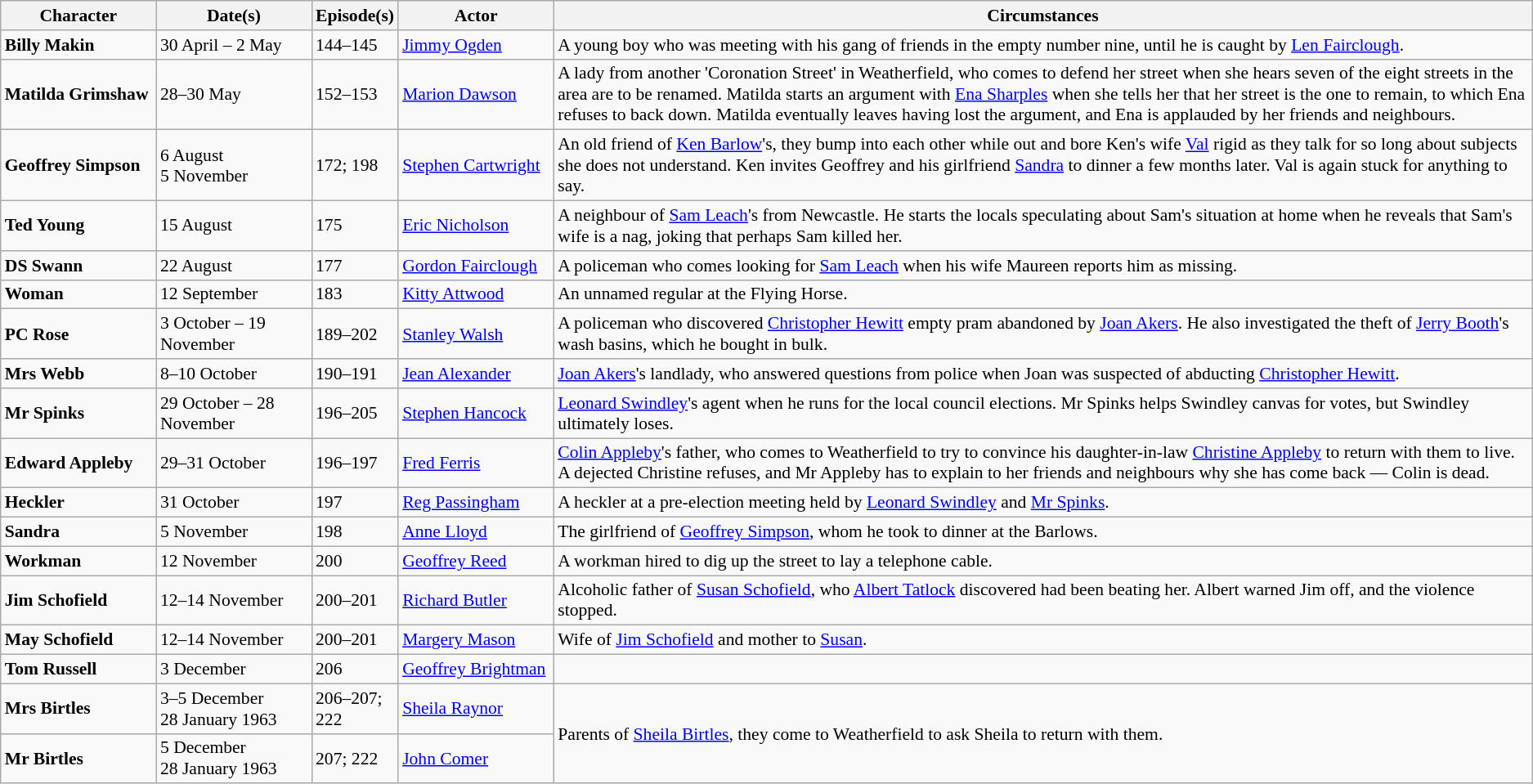<table class="wikitable plainrowheaders" style="font-size:90%">
<tr>
<th width="120">Character</th>
<th width="120">Date(s)</th>
<th width="50">Episode(s)</th>
<th width="120">Actor</th>
<th>Circumstances</th>
</tr>
<tr>
<td><strong>Billy Makin</strong> </td>
<td>30 April – 2 May</td>
<td>144–145</td>
<td><a href='#'>Jimmy Ogden</a></td>
<td>A young boy who was meeting with his gang of friends in the empty number nine, until he is caught by <a href='#'>Len Fairclough</a>.</td>
</tr>
<tr>
<td><strong>Matilda Grimshaw</strong> </td>
<td>28–30 May</td>
<td>152–153</td>
<td><a href='#'>Marion Dawson</a></td>
<td>A lady from another 'Coronation Street' in Weatherfield, who comes to defend her street when she hears seven of the eight streets in the area are to be renamed. Matilda starts an argument with <a href='#'>Ena Sharples</a> when she tells her that her street is the one to remain, to which Ena refuses to back down. Matilda eventually leaves having lost the argument, and Ena is applauded by her friends and neighbours.</td>
</tr>
<tr>
<td><strong>Geoffrey Simpson</strong> </td>
<td>6 August<br>5 November</td>
<td>172; 198</td>
<td><a href='#'>Stephen Cartwright</a></td>
<td>An old friend of <a href='#'>Ken Barlow</a>'s, they bump into each other while out and bore Ken's wife <a href='#'>Val</a> rigid as they talk for so long about subjects she does not understand. Ken invites Geoffrey and his girlfriend <a href='#'>Sandra</a> to dinner a few months later. Val is again stuck for anything to say.</td>
</tr>
<tr>
<td><strong>Ted Young</strong>  </td>
<td>15 August</td>
<td>175</td>
<td><a href='#'>Eric Nicholson</a></td>
<td>A neighbour of <a href='#'>Sam Leach</a>'s from Newcastle. He starts the locals speculating about Sam's situation at home when he reveals that Sam's wife is a nag, joking that perhaps Sam killed her.</td>
</tr>
<tr>
<td><strong>DS Swann</strong> </td>
<td>22 August</td>
<td>177</td>
<td><a href='#'>Gordon Fairclough</a></td>
<td>A policeman who comes looking for <a href='#'>Sam Leach</a> when his wife Maureen reports him as missing.</td>
</tr>
<tr>
<td><strong>Woman</strong></td>
<td>12 September</td>
<td>183</td>
<td><a href='#'>Kitty Attwood</a></td>
<td>An unnamed regular at the Flying Horse.</td>
</tr>
<tr>
<td><strong>PC Rose</strong></td>
<td>3 October – 19 November</td>
<td>189–202</td>
<td><a href='#'>Stanley Walsh</a></td>
<td>A policeman who discovered <a href='#'>Christopher Hewitt</a> empty pram abandoned by <a href='#'>Joan Akers</a>. He also investigated the theft of <a href='#'>Jerry Booth</a>'s wash basins, which he bought in bulk.</td>
</tr>
<tr>
<td><strong>Mrs Webb</strong> </td>
<td>8–10 October</td>
<td>190–191</td>
<td><a href='#'>Jean Alexander</a></td>
<td><a href='#'>Joan Akers</a>'s landlady, who answered questions from police when Joan was suspected of abducting <a href='#'>Christopher Hewitt</a>.</td>
</tr>
<tr>
<td><strong>Mr Spinks</strong> </td>
<td>29 October – 28 November</td>
<td>196–205</td>
<td><a href='#'>Stephen Hancock</a></td>
<td><a href='#'>Leonard Swindley</a>'s agent when he runs for the local council elections. Mr Spinks helps Swindley canvas for votes, but Swindley ultimately loses.</td>
</tr>
<tr>
<td><strong>Edward Appleby</strong> </td>
<td>29–31 October</td>
<td>196–197</td>
<td><a href='#'>Fred Ferris</a></td>
<td><a href='#'>Colin Appleby</a>'s father, who comes to Weatherfield to try to convince his daughter-in-law <a href='#'>Christine Appleby</a> to return with them to live. A dejected Christine refuses, and Mr Appleby has to explain to her friends and neighbours why she has come back — Colin is dead.</td>
</tr>
<tr>
<td><strong>Heckler</strong></td>
<td>31 October</td>
<td>197</td>
<td><a href='#'>Reg Passingham</a></td>
<td>A heckler at a pre-election meeting held by <a href='#'>Leonard Swindley</a> and <a href='#'>Mr Spinks</a>.</td>
</tr>
<tr>
<td><strong>Sandra</strong> </td>
<td>5 November</td>
<td>198</td>
<td><a href='#'>Anne Lloyd</a></td>
<td>The girlfriend of <a href='#'>Geoffrey Simpson</a>, whom he took to dinner at the Barlows.</td>
</tr>
<tr>
<td><strong>Workman</strong></td>
<td>12 November</td>
<td>200</td>
<td><a href='#'>Geoffrey Reed</a></td>
<td>A workman hired to dig up the street to lay a telephone cable.</td>
</tr>
<tr>
<td><strong>Jim Schofield</strong> </td>
<td>12–14 November</td>
<td>200–201</td>
<td><a href='#'>Richard Butler</a></td>
<td>Alcoholic father of <a href='#'>Susan Schofield</a>, who <a href='#'>Albert Tatlock</a> discovered had been beating her. Albert warned Jim off, and the violence stopped.</td>
</tr>
<tr>
<td><strong>May Schofield</strong> </td>
<td>12–14 November</td>
<td>200–201</td>
<td><a href='#'>Margery Mason</a></td>
<td>Wife of <a href='#'>Jim Schofield</a> and mother to <a href='#'>Susan</a>.</td>
</tr>
<tr>
<td><strong>Tom Russell</strong> </td>
<td>3 December</td>
<td>206</td>
<td><a href='#'>Geoffrey Brightman</a></td>
<td></td>
</tr>
<tr>
<td><strong>Mrs Birtles</strong> </td>
<td>3–5 December<br>28 January 1963</td>
<td>206–207; 222</td>
<td><a href='#'>Sheila Raynor</a></td>
<td rowspan="2">Parents of <a href='#'>Sheila Birtles</a>, they come to Weatherfield to ask Sheila to return with them.</td>
</tr>
<tr>
<td><strong>Mr Birtles</strong> </td>
<td>5 December<br>28 January 1963</td>
<td>207; 222</td>
<td><a href='#'>John Comer</a></td>
</tr>
</table>
